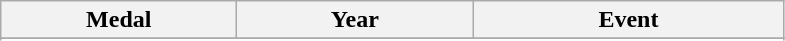<table class="wikitable">
<tr>
<th width=150>Medal</th>
<th width=150>Year</th>
<th width=200>Event</th>
</tr>
<tr>
</tr>
<tr>
</tr>
<tr>
</tr>
<tr>
</tr>
<tr>
</tr>
</table>
